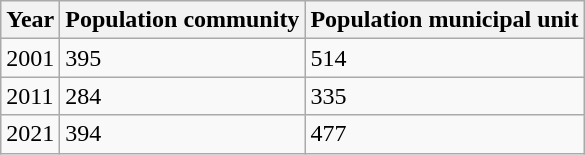<table class="wikitable">
<tr>
<th>Year</th>
<th>Population community</th>
<th>Population municipal unit</th>
</tr>
<tr>
<td>2001</td>
<td>395</td>
<td>514</td>
</tr>
<tr>
<td>2011</td>
<td>284</td>
<td>335</td>
</tr>
<tr>
<td>2021</td>
<td>394</td>
<td>477</td>
</tr>
</table>
